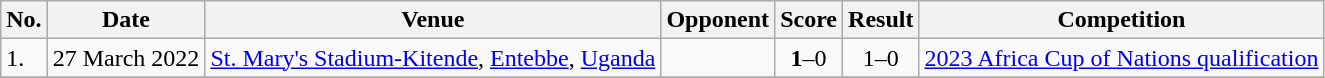<table class="wikitable">
<tr>
<th>No.</th>
<th>Date</th>
<th>Venue</th>
<th>Opponent</th>
<th>Score</th>
<th>Result</th>
<th>Competition</th>
</tr>
<tr>
<td>1.</td>
<td>27 March 2022</td>
<td><a href='#'>St. Mary's Stadium-Kitende</a>, <a href='#'>Entebbe</a>, <a href='#'>Uganda</a></td>
<td></td>
<td align=center><strong>1</strong>–0</td>
<td align=center>1–0</td>
<td><a href='#'>2023 Africa Cup of Nations qualification</a></td>
</tr>
<tr>
</tr>
</table>
